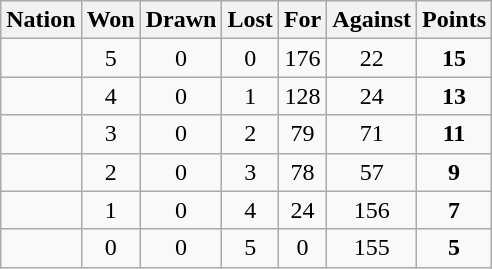<table class="wikitable" style="text-align: center;">
<tr>
<th>Nation</th>
<th>Won</th>
<th>Drawn</th>
<th>Lost</th>
<th>For</th>
<th>Against</th>
<th>Points</th>
</tr>
<tr>
<td align="left"></td>
<td>5</td>
<td>0</td>
<td>0</td>
<td>176</td>
<td>22</td>
<td><strong>15</strong></td>
</tr>
<tr>
<td align="left"></td>
<td>4</td>
<td>0</td>
<td>1</td>
<td>128</td>
<td>24</td>
<td><strong>13</strong></td>
</tr>
<tr>
<td align="left"></td>
<td>3</td>
<td>0</td>
<td>2</td>
<td>79</td>
<td>71</td>
<td><strong>11</strong></td>
</tr>
<tr>
<td align="left"></td>
<td>2</td>
<td>0</td>
<td>3</td>
<td>78</td>
<td>57</td>
<td><strong>9</strong></td>
</tr>
<tr>
<td align="left"></td>
<td>1</td>
<td>0</td>
<td>4</td>
<td>24</td>
<td>156</td>
<td><strong>7</strong></td>
</tr>
<tr>
<td align="left"></td>
<td>0</td>
<td>0</td>
<td>5</td>
<td>0</td>
<td>155</td>
<td><strong>5</strong></td>
</tr>
</table>
